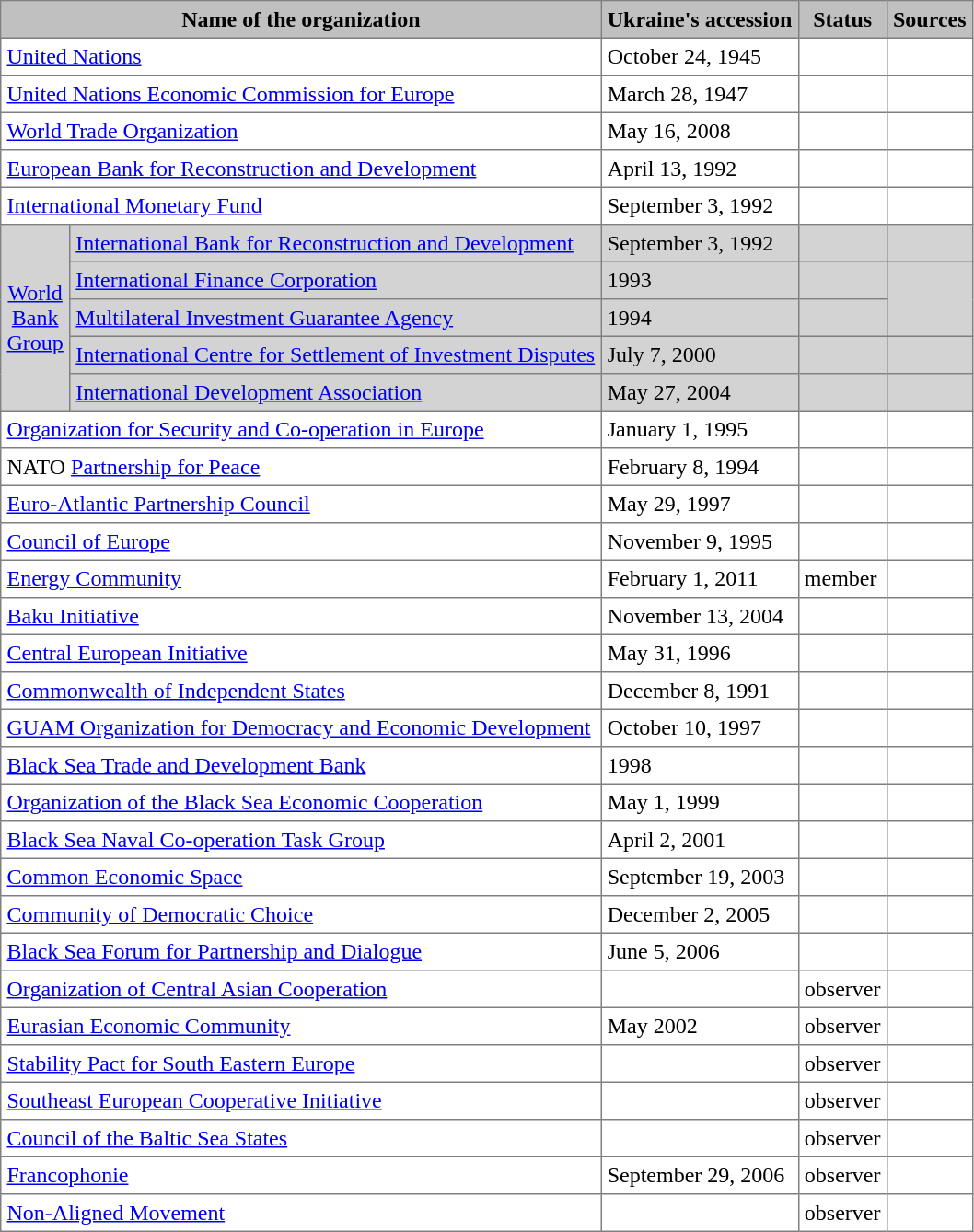<table class="toccolours" border="1" cellpadding="4" cellspacing="0" style="border-collapse: collapse; margin:1 auto;">
<tr>
<th colspan=2 style="background:silver">Name of the organization</th>
<th style="background:silver">Ukraine's accession</th>
<th style="background:silver">Status</th>
<th style="background:silver">Sources</th>
</tr>
<tr>
<td colspan=2><a href='#'>United Nations</a></td>
<td>October 24, 1945</td>
<td></td>
<td></td>
</tr>
<tr>
<td colspan=2><a href='#'>United Nations Economic Commission for Europe</a></td>
<td>March 28, 1947</td>
<td></td>
<td></td>
</tr>
<tr>
<td colspan=2><a href='#'>World Trade Organization</a></td>
<td>May 16, 2008</td>
<td></td>
<td> </td>
</tr>
<tr>
<td colspan=2><a href='#'>European Bank for Reconstruction and Development</a></td>
<td>April 13, 1992</td>
<td></td>
<td></td>
</tr>
<tr>
<td colspan=2><a href='#'>International Monetary Fund</a></td>
<td>September 3, 1992</td>
<td></td>
<td></td>
</tr>
<tr style="background:lightgrey">
<td rowspan=5 style="text-align:center"><a href='#'>World<br>Bank<br>Group</a></td>
<td><a href='#'>International Bank for Reconstruction and Development</a></td>
<td>September 3, 1992</td>
<td></td>
<td></td>
</tr>
<tr style="background:lightgrey">
<td><a href='#'>International Finance Corporation</a></td>
<td>1993</td>
<td></td>
<td rowspan=2></td>
</tr>
<tr style="background:lightgrey">
<td><a href='#'>Multilateral Investment Guarantee Agency</a></td>
<td>1994</td>
<td></td>
</tr>
<tr style="background:lightgrey">
<td><a href='#'>International Centre for Settlement of Investment Disputes</a></td>
<td>July 7, 2000</td>
<td></td>
<td> </td>
</tr>
<tr style="background:lightgrey">
<td><a href='#'>International Development Association</a></td>
<td>May 27, 2004</td>
<td></td>
<td></td>
</tr>
<tr>
<td colspan=2><a href='#'>Organization for Security and Co-operation in Europe</a></td>
<td>January 1, 1995</td>
<td></td>
<td></td>
</tr>
<tr>
<td colspan=2>NATO <a href='#'>Partnership for Peace</a></td>
<td>February 8, 1994</td>
<td></td>
<td></td>
</tr>
<tr>
<td colspan=2><a href='#'>Euro-Atlantic Partnership Council</a></td>
<td>May 29, 1997</td>
<td></td>
<td></td>
</tr>
<tr>
<td colspan=2><a href='#'>Council of Europe</a></td>
<td>November 9, 1995</td>
<td></td>
<td></td>
</tr>
<tr>
<td colspan=2><a href='#'>Energy Community</a></td>
<td>February 1, 2011</td>
<td>member</td>
<td></td>
</tr>
<tr>
<td colspan=2><a href='#'>Baku Initiative</a></td>
<td>November 13, 2004</td>
<td></td>
<td></td>
</tr>
<tr>
<td colspan=2><a href='#'>Central European Initiative</a></td>
<td>May 31, 1996</td>
<td></td>
<td></td>
</tr>
<tr>
<td colspan=2><a href='#'>Commonwealth of Independent States</a></td>
<td>December 8, 1991</td>
<td></td>
<td></td>
</tr>
<tr>
<td colspan=2><a href='#'>GUAM Organization for Democracy and Economic Development</a></td>
<td>October 10, 1997</td>
<td></td>
<td> </td>
</tr>
<tr>
<td colspan=2><a href='#'>Black Sea Trade and Development Bank</a></td>
<td>1998</td>
<td></td>
<td></td>
</tr>
<tr>
<td colspan=2><a href='#'>Organization of the Black Sea Economic Cooperation</a></td>
<td>May 1, 1999</td>
<td></td>
<td></td>
</tr>
<tr>
<td colspan=2><a href='#'>Black Sea Naval Co-operation Task Group</a></td>
<td>April 2, 2001</td>
<td></td>
<td></td>
</tr>
<tr>
<td colspan=2><a href='#'>Common Economic Space</a></td>
<td>September 19, 2003</td>
<td></td>
<td></td>
</tr>
<tr>
<td colspan=2><a href='#'>Community of Democratic Choice</a></td>
<td>December 2, 2005</td>
<td></td>
<td></td>
</tr>
<tr>
<td colspan=2><a href='#'>Black Sea Forum for Partnership and Dialogue</a></td>
<td>June 5, 2006</td>
<td></td>
<td></td>
</tr>
<tr>
<td colspan=2><a href='#'>Organization of Central Asian Cooperation</a></td>
<td></td>
<td>observer</td>
<td></td>
</tr>
<tr>
<td colspan=2><a href='#'>Eurasian Economic Community</a></td>
<td>May 2002</td>
<td>observer</td>
<td></td>
</tr>
<tr>
<td colspan=2><a href='#'>Stability Pact for South Eastern Europe</a></td>
<td></td>
<td>observer</td>
<td></td>
</tr>
<tr>
<td colspan=2><a href='#'>Southeast European Cooperative Initiative</a></td>
<td></td>
<td>observer</td>
<td></td>
</tr>
<tr>
<td colspan=2><a href='#'>Council of the Baltic Sea States</a></td>
<td></td>
<td>observer</td>
<td></td>
</tr>
<tr>
<td colspan=2><a href='#'>Francophonie</a></td>
<td>September 29, 2006</td>
<td>observer</td>
<td> </td>
</tr>
<tr>
<td colspan=2><a href='#'>Non-Aligned Movement</a></td>
<td></td>
<td>observer</td>
<td></td>
</tr>
</table>
